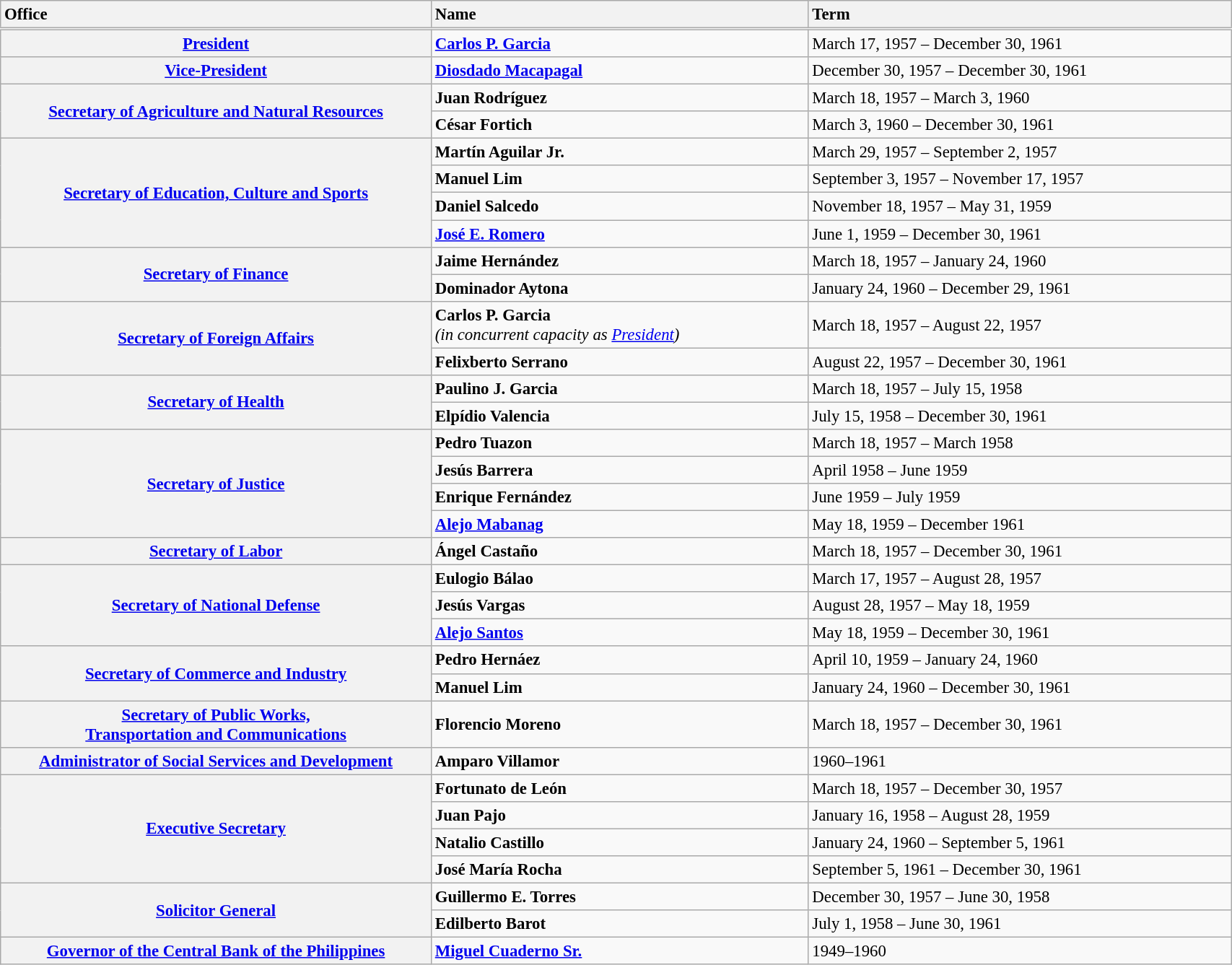<table class="wikitable collapsible plainrowheaders toptextcells" style="width:90%; font-size:95%;">
<tr style="border-bottom-style:double;">
<th scope="col" style="text-align:left; width:35%;">Office</th>
<th scope="col" style="text-align:left;">Name</th>
<th scope="col" style="text-align:left;">Term</th>
</tr>
<tr>
<th scope="row"><a href='#'>President</a></th>
<td><strong><a href='#'>Carlos P. Garcia</a></strong></td>
<td>March 17, 1957 – December 30, 1961</td>
</tr>
<tr>
<th scope="row"><a href='#'>Vice-President</a></th>
<td><strong><a href='#'>Diosdado Macapagal</a></strong></td>
<td>December 30, 1957 – December 30, 1961</td>
</tr>
<tr>
<th scope="row" rowspan="2"><a href='#'>Secretary of Agriculture and Natural Resources</a></th>
<td><strong>Juan Rodríguez</strong></td>
<td>March 18, 1957 – March 3, 1960</td>
</tr>
<tr>
<td><strong>César Fortich</strong></td>
<td>March 3, 1960 – December 30, 1961</td>
</tr>
<tr>
<th scope="row" rowspan="4"><a href='#'>Secretary of Education, Culture and Sports</a></th>
<td><strong>Martín Aguilar Jr.</strong></td>
<td>March 29, 1957 – September 2, 1957</td>
</tr>
<tr>
<td><strong>Manuel Lim</strong></td>
<td>September 3, 1957 – November 17, 1957</td>
</tr>
<tr>
<td><strong>Daniel Salcedo</strong></td>
<td>November 18, 1957 – May 31, 1959</td>
</tr>
<tr>
<td><strong><a href='#'>José E. Romero</a></strong></td>
<td>June 1, 1959 – December 30, 1961</td>
</tr>
<tr>
<th scope="row" rowspan="2"><a href='#'>Secretary of Finance</a></th>
<td><strong>Jaime Hernández</strong></td>
<td>March 18, 1957 – January 24, 1960</td>
</tr>
<tr>
<td><strong>Dominador Aytona</strong></td>
<td>January 24, 1960 – December 29, 1961</td>
</tr>
<tr>
<th scope="row" rowspan="2"><a href='#'>Secretary of Foreign Affairs</a></th>
<td><strong>Carlos P. Garcia</strong> <br><em>(in concurrent capacity as <a href='#'>President</a>)</em></td>
<td>March 18, 1957 – August 22, 1957</td>
</tr>
<tr>
<td><strong>Felixberto Serrano</strong></td>
<td>August 22, 1957 – December 30, 1961</td>
</tr>
<tr>
<th scope="row" rowspan="2"><a href='#'>Secretary of Health</a></th>
<td><strong>Paulino J. Garcia</strong></td>
<td>March 18, 1957 – July 15, 1958</td>
</tr>
<tr>
<td><strong>Elpídio Valencia</strong></td>
<td>July 15, 1958 – December 30, 1961</td>
</tr>
<tr>
<th scope="row" rowspan="4"><a href='#'>Secretary of Justice</a></th>
<td><strong>Pedro Tuazon</strong></td>
<td>March 18, 1957 – March 1958</td>
</tr>
<tr>
<td><strong>Jesús Barrera</strong></td>
<td>April 1958 – June 1959</td>
</tr>
<tr>
<td><strong>Enrique Fernández</strong></td>
<td>June 1959 – July 1959</td>
</tr>
<tr>
<td><strong><a href='#'>Alejo Mabanag</a></strong></td>
<td>May 18, 1959 – December 1961</td>
</tr>
<tr>
<th scope="row"><a href='#'>Secretary of Labor</a></th>
<td><strong>Ángel Castaño</strong></td>
<td>March 18, 1957 – December 30, 1961</td>
</tr>
<tr>
<th scope="row" rowspan="3"><a href='#'>Secretary of National Defense</a></th>
<td><strong>Eulogio Bálao</strong></td>
<td>March 17, 1957 – August 28, 1957</td>
</tr>
<tr>
<td><strong>Jesús Vargas</strong></td>
<td>August 28, 1957 – May 18, 1959</td>
</tr>
<tr>
<td><strong><a href='#'>Alejo Santos</a></strong></td>
<td>May 18, 1959 – December 30, 1961</td>
</tr>
<tr>
<th scope="row" rowspan="2"><a href='#'>Secretary of Commerce and Industry</a></th>
<td><strong>Pedro Hernáez</strong></td>
<td>April 10, 1959 – January 24, 1960</td>
</tr>
<tr>
<td><strong>Manuel Lim</strong></td>
<td>January 24, 1960 – December 30, 1961</td>
</tr>
<tr>
<th scope="row"><a href='#'>Secretary of Public Works,<br> Transportation and Communications</a></th>
<td><strong>Florencio Moreno</strong></td>
<td>March 18, 1957 – December 30, 1961</td>
</tr>
<tr>
<th scope="row"><a href='#'>Administrator of Social Services and Development</a></th>
<td><strong>Amparo Villamor</strong></td>
<td>1960–1961</td>
</tr>
<tr>
<th scope="row" rowspan="4"><a href='#'>Executive Secretary</a></th>
<td><strong>Fortunato de León</strong></td>
<td>March 18, 1957 – December 30, 1957</td>
</tr>
<tr>
<td><strong>Juan Pajo</strong></td>
<td>January 16, 1958 – August 28, 1959</td>
</tr>
<tr>
<td><strong>Natalio Castillo</strong></td>
<td>January 24, 1960 – September 5, 1961</td>
</tr>
<tr>
<td><strong>José María Rocha</strong></td>
<td>September 5, 1961 – December 30, 1961</td>
</tr>
<tr>
<th scope="row" rowspan="2"><a href='#'>Solicitor General</a></th>
<td><strong>Guillermo E. Torres</strong></td>
<td>December 30, 1957 – June 30, 1958</td>
</tr>
<tr>
<td><strong>Edilberto Barot</strong></td>
<td>July 1, 1958 – June 30, 1961</td>
</tr>
<tr>
<th scope="row"><a href='#'>Governor of the Central Bank of the Philippines</a></th>
<td><strong><a href='#'>Miguel Cuaderno Sr.</a></strong></td>
<td>1949–1960</td>
</tr>
</table>
